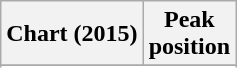<table class="wikitable sortable">
<tr>
<th>Chart (2015)</th>
<th>Peak<br>position</th>
</tr>
<tr>
</tr>
<tr>
</tr>
</table>
